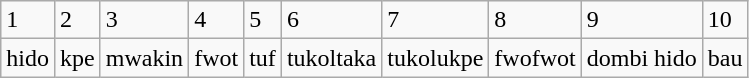<table class=wikitable>
<tr>
<td>1</td>
<td>2</td>
<td>3</td>
<td>4</td>
<td>5</td>
<td>6</td>
<td>7</td>
<td>8</td>
<td>9</td>
<td>10</td>
</tr>
<tr>
<td>hido</td>
<td>kpe</td>
<td>mwakin</td>
<td>fwot</td>
<td>tuf</td>
<td>tukoltaka</td>
<td>tukolukpe</td>
<td>fwofwot</td>
<td>dombi hido</td>
<td>bau</td>
</tr>
</table>
